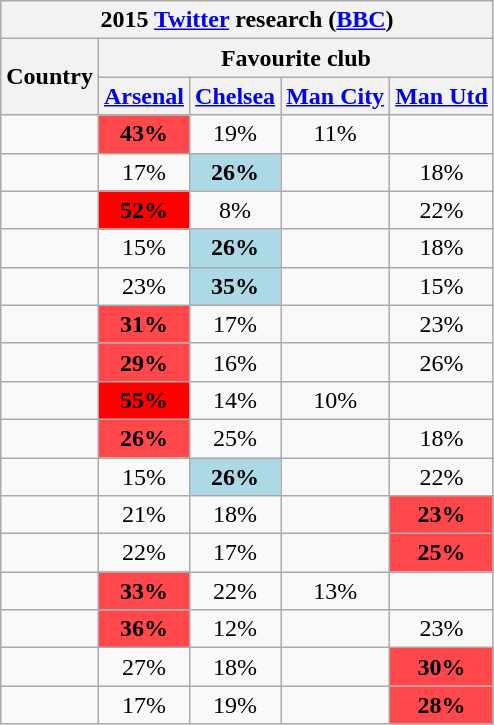<table class="wikitable sortable" style="text-align:center">
<tr>
<th colspan="5">2015 <a href='#'>Twitter</a> research (<a href='#'>BBC</a>)</th>
</tr>
<tr>
<th rowspan="2">Country</th>
<th colspan="4">Favourite club</th>
</tr>
<tr>
<th><a href='#'>Arsenal</a></th>
<th><a href='#'>Chelsea</a></th>
<th><a href='#'>Man City</a></th>
<th><a href='#'>Man Utd</a></th>
</tr>
<tr>
<td></td>
<th style="background:#FF474C">43%</th>
<td>19%</td>
<td>11%</td>
<td></td>
</tr>
<tr>
<td></td>
<td>17%</td>
<th style="background:#ADD8E6">26%</th>
<td></td>
<td>18%</td>
</tr>
<tr>
<td></td>
<th style="background:#FF0000">52%</th>
<td>8%</td>
<td></td>
<td>22%</td>
</tr>
<tr>
<td></td>
<td>15%</td>
<th style="background:#ADD8E6">26%</th>
<td></td>
<td>18%</td>
</tr>
<tr>
<td></td>
<td>23%</td>
<th style="background:#ADD8E6">35%</th>
<td></td>
<td>15%</td>
</tr>
<tr>
<td></td>
<th style="background:#FF474C">31%</th>
<td>17%</td>
<td></td>
<td>23%</td>
</tr>
<tr>
<td></td>
<th style="background:#FF474C">29%</th>
<td>16%</td>
<td></td>
<td>26%</td>
</tr>
<tr>
<td></td>
<th style="background:#FF0000">55%</th>
<td>14%</td>
<td>10%</td>
<td></td>
</tr>
<tr>
<td></td>
<th style="background:#FF474C">26%</th>
<td>25%</td>
<td></td>
<td>18%</td>
</tr>
<tr>
<td></td>
<td>15%</td>
<th style="background:#ADD8E6">26%</th>
<td></td>
<td>22%</td>
</tr>
<tr>
<td></td>
<td>21%</td>
<td>18%</td>
<td></td>
<th style="background:#FF474C">23%</th>
</tr>
<tr>
<td></td>
<td>22%</td>
<td>17%</td>
<td></td>
<th style="background:#FF474C">25%</th>
</tr>
<tr>
<td></td>
<th style="background:#FF474C">33%</th>
<td>22%</td>
<td>13%</td>
<td></td>
</tr>
<tr>
<td></td>
<th style="background:#FF474C">36%</th>
<td>12%</td>
<td></td>
<td>23%</td>
</tr>
<tr>
<td></td>
<td>27%</td>
<td>18%</td>
<td></td>
<th style="background:#FF474C">30%</th>
</tr>
<tr>
<td></td>
<td>17%</td>
<td>19%</td>
<td></td>
<th style="background:#FF474C">28%</th>
</tr>
</table>
